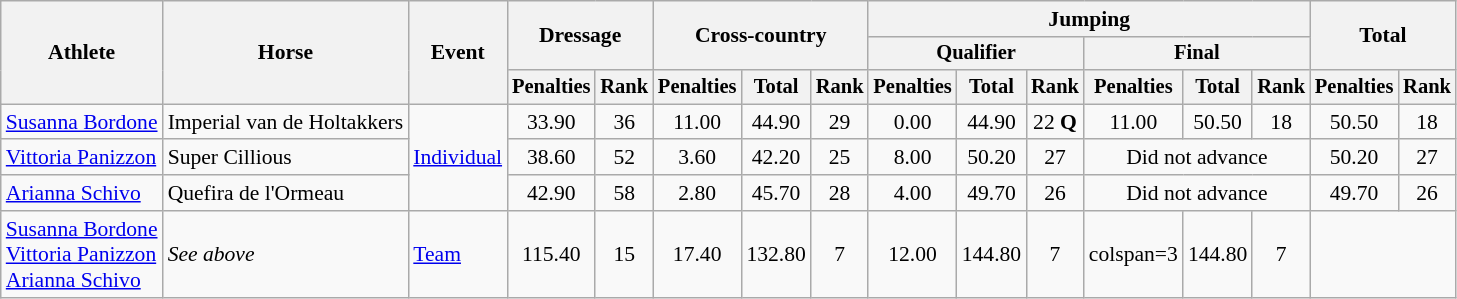<table class=wikitable style="font-size:90%">
<tr>
<th rowspan="3">Athlete</th>
<th rowspan="3">Horse</th>
<th rowspan="3">Event</th>
<th colspan="2" rowspan="2">Dressage</th>
<th colspan="3" rowspan="2">Cross-country</th>
<th colspan="6">Jumping</th>
<th colspan="2" rowspan="2">Total</th>
</tr>
<tr style="font-size:95%">
<th colspan="3">Qualifier</th>
<th colspan="3">Final</th>
</tr>
<tr style="font-size:95%">
<th>Penalties</th>
<th>Rank</th>
<th>Penalties</th>
<th>Total</th>
<th>Rank</th>
<th>Penalties</th>
<th>Total</th>
<th>Rank</th>
<th>Penalties</th>
<th>Total</th>
<th>Rank</th>
<th>Penalties</th>
<th>Rank</th>
</tr>
<tr align=center>
<td align=left><a href='#'>Susanna Bordone</a></td>
<td align=left>Imperial van de Holtakkers</td>
<td rowspan=3 align=left><a href='#'>Individual</a></td>
<td>33.90</td>
<td>36</td>
<td>11.00</td>
<td>44.90</td>
<td>29</td>
<td>0.00</td>
<td>44.90</td>
<td>22 <strong>Q</strong></td>
<td>11.00</td>
<td>50.50</td>
<td>18</td>
<td>50.50</td>
<td>18</td>
</tr>
<tr align=center>
<td align=left><a href='#'>Vittoria Panizzon</a></td>
<td align=left>Super Cillious</td>
<td>38.60</td>
<td>52</td>
<td>3.60</td>
<td>42.20</td>
<td>25</td>
<td>8.00</td>
<td>50.20</td>
<td>27</td>
<td colspan=3>Did not advance</td>
<td>50.20</td>
<td>27</td>
</tr>
<tr align=center>
<td align=left><a href='#'>Arianna Schivo</a></td>
<td align=left>Quefira de l'Ormeau</td>
<td>42.90</td>
<td>58</td>
<td>2.80</td>
<td>45.70</td>
<td>28</td>
<td>4.00</td>
<td>49.70</td>
<td>26</td>
<td colspan=3>Did not advance</td>
<td>49.70</td>
<td>26</td>
</tr>
<tr align=center>
<td align=left><a href='#'>Susanna Bordone</a><br><a href='#'>Vittoria Panizzon</a><br><a href='#'>Arianna Schivo</a></td>
<td align=left><em>See above</em></td>
<td align=left><a href='#'>Team</a></td>
<td>115.40</td>
<td>15</td>
<td>17.40</td>
<td>132.80</td>
<td>7</td>
<td>12.00</td>
<td>144.80</td>
<td>7</td>
<td>colspan=3 </td>
<td>144.80</td>
<td>7</td>
</tr>
</table>
